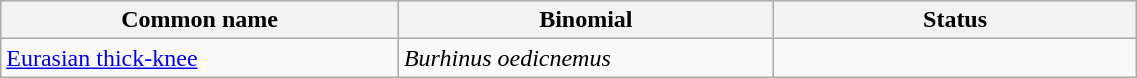<table width=60% class="wikitable">
<tr>
<th width=35%>Common name</th>
<th width=33%>Binomial</th>
<th width=32%>Status</th>
</tr>
<tr>
<td><a href='#'>Eurasian thick-knee</a></td>
<td><em>Burhinus oedicnemus</em></td>
<td></td>
</tr>
</table>
